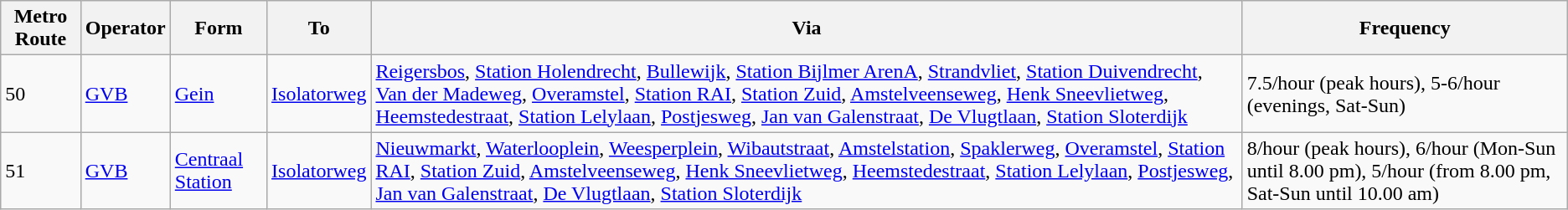<table class="wikitable">
<tr>
<th>Metro Route</th>
<th>Operator</th>
<th>Form</th>
<th>To</th>
<th>Via</th>
<th>Frequency</th>
</tr>
<tr>
<td>50</td>
<td><a href='#'>GVB</a></td>
<td><a href='#'>Gein</a></td>
<td><a href='#'>Isolatorweg</a></td>
<td><a href='#'>Reigersbos</a>, <a href='#'>Station Holendrecht</a>, <a href='#'>Bullewijk</a>, <a href='#'>Station Bijlmer ArenA</a>, <a href='#'>Strandvliet</a>, <a href='#'>Station Duivendrecht</a>, <a href='#'>Van der Madeweg</a>, <a href='#'>Overamstel</a>, <a href='#'>Station RAI</a>, <a href='#'>Station Zuid</a>, <a href='#'>Amstelveenseweg</a>, <a href='#'>Henk Sneevlietweg</a>, <a href='#'>Heemstedestraat</a>, <a href='#'>Station Lelylaan</a>, <a href='#'>Postjesweg</a>, <a href='#'>Jan van Galenstraat</a>, <a href='#'>De Vlugtlaan</a>, <a href='#'>Station Sloterdijk</a></td>
<td>7.5/hour (peak hours), 5-6/hour (evenings, Sat-Sun)</td>
</tr>
<tr>
<td>51</td>
<td><a href='#'>GVB</a></td>
<td><a href='#'>Centraal Station</a></td>
<td><a href='#'>Isolatorweg</a></td>
<td><a href='#'>Nieuwmarkt</a>, <a href='#'>Waterlooplein</a>, <a href='#'>Weesperplein</a>, <a href='#'>Wibautstraat</a>, <a href='#'>Amstelstation</a>, <a href='#'>Spaklerweg</a>, <a href='#'>Overamstel</a>, <a href='#'>Station RAI</a>, <a href='#'>Station Zuid</a>, <a href='#'>Amstelveenseweg</a>, <a href='#'>Henk Sneevlietweg</a>, <a href='#'>Heemstedestraat</a>, <a href='#'>Station Lelylaan</a>, <a href='#'>Postjesweg</a>, <a href='#'>Jan van Galenstraat</a>, <a href='#'>De Vlugtlaan</a>, <a href='#'>Station Sloterdijk</a></td>
<td>8/hour (peak hours), 6/hour (Mon-Sun until 8.00 pm), 5/hour (from 8.00 pm, Sat-Sun until 10.00 am)</td>
</tr>
</table>
